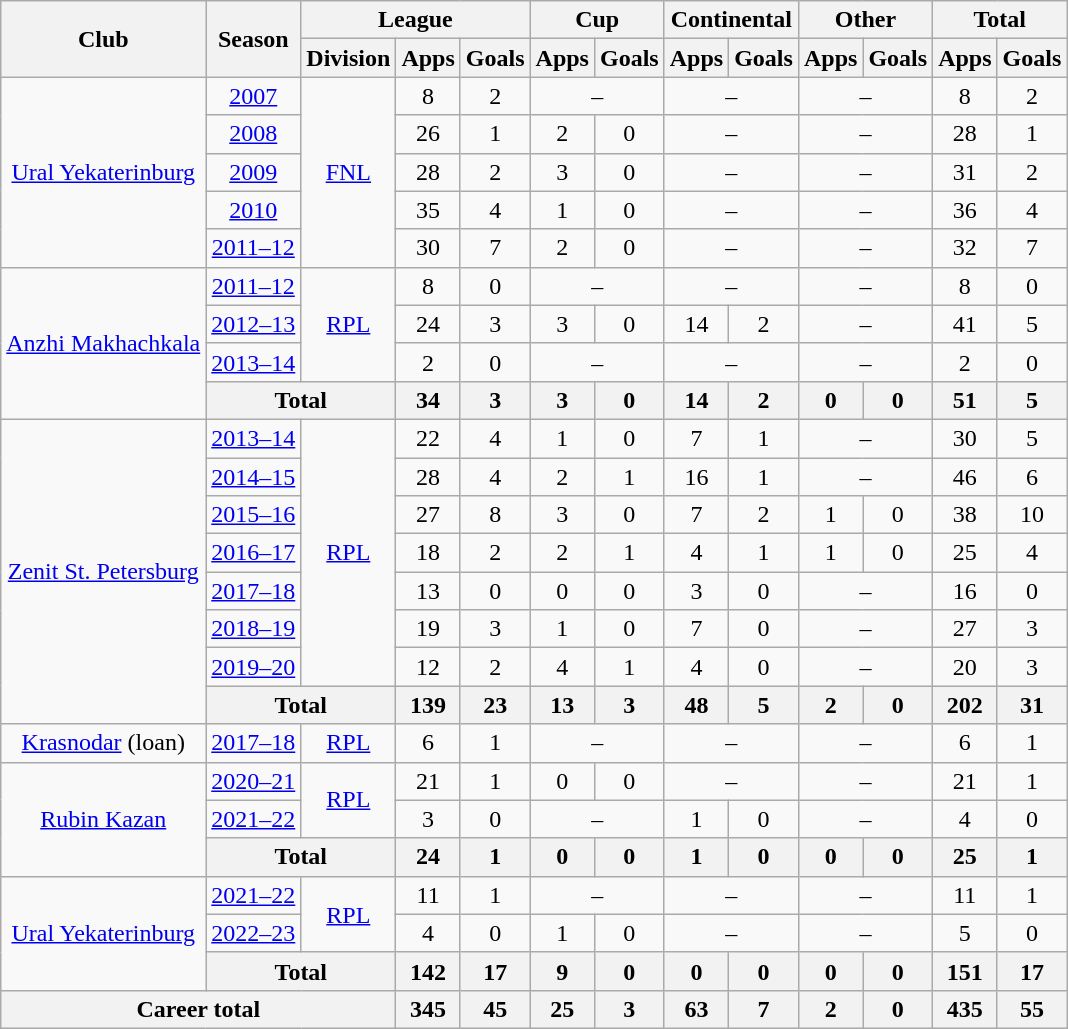<table class="wikitable" style="text-align: center;">
<tr>
<th rowspan=2>Club</th>
<th rowspan=2>Season</th>
<th colspan=3>League</th>
<th colspan=2>Cup</th>
<th colspan=2>Continental</th>
<th colspan=2>Other</th>
<th colspan=2>Total</th>
</tr>
<tr>
<th>Division</th>
<th>Apps</th>
<th>Goals</th>
<th>Apps</th>
<th>Goals</th>
<th>Apps</th>
<th>Goals</th>
<th>Apps</th>
<th>Goals</th>
<th>Apps</th>
<th>Goals</th>
</tr>
<tr>
<td rowspan="5"><a href='#'>Ural Yekaterinburg</a></td>
<td><a href='#'>2007</a></td>
<td rowspan="5"><a href='#'>FNL</a></td>
<td>8</td>
<td>2</td>
<td colspan=2>–</td>
<td colspan=2>–</td>
<td colspan=2>–</td>
<td>8</td>
<td>2</td>
</tr>
<tr>
<td><a href='#'>2008</a></td>
<td>26</td>
<td>1</td>
<td>2</td>
<td>0</td>
<td colspan=2>–</td>
<td colspan=2>–</td>
<td>28</td>
<td>1</td>
</tr>
<tr>
<td><a href='#'>2009</a></td>
<td>28</td>
<td>2</td>
<td>3</td>
<td>0</td>
<td colspan=2>–</td>
<td colspan=2>–</td>
<td>31</td>
<td>2</td>
</tr>
<tr>
<td><a href='#'>2010</a></td>
<td>35</td>
<td>4</td>
<td>1</td>
<td>0</td>
<td colspan=2>–</td>
<td colspan=2>–</td>
<td>36</td>
<td>4</td>
</tr>
<tr>
<td><a href='#'>2011–12</a></td>
<td>30</td>
<td>7</td>
<td>2</td>
<td>0</td>
<td colspan=2>–</td>
<td colspan=2>–</td>
<td>32</td>
<td>7</td>
</tr>
<tr>
<td rowspan="4"><a href='#'>Anzhi Makhachkala</a></td>
<td><a href='#'>2011–12</a></td>
<td rowspan="3"><a href='#'>RPL</a></td>
<td>8</td>
<td>0</td>
<td colspan=2>–</td>
<td colspan=2>–</td>
<td colspan=2>–</td>
<td>8</td>
<td>0</td>
</tr>
<tr>
<td><a href='#'>2012–13</a></td>
<td>24</td>
<td>3</td>
<td>3</td>
<td>0</td>
<td>14</td>
<td>2</td>
<td colspan=2>–</td>
<td>41</td>
<td>5</td>
</tr>
<tr>
<td><a href='#'>2013–14</a></td>
<td>2</td>
<td>0</td>
<td colspan=2>–</td>
<td colspan=2>–</td>
<td colspan=2>–</td>
<td>2</td>
<td>0</td>
</tr>
<tr>
<th colspan=2>Total</th>
<th>34</th>
<th>3</th>
<th>3</th>
<th>0</th>
<th>14</th>
<th>2</th>
<th>0</th>
<th>0</th>
<th>51</th>
<th>5</th>
</tr>
<tr>
<td rowspan="8"><a href='#'>Zenit St. Petersburg</a></td>
<td><a href='#'>2013–14</a></td>
<td rowspan="7"><a href='#'>RPL</a></td>
<td>22</td>
<td>4</td>
<td>1</td>
<td>0</td>
<td>7</td>
<td>1</td>
<td colspan=2>–</td>
<td>30</td>
<td>5</td>
</tr>
<tr>
<td><a href='#'>2014–15</a></td>
<td>28</td>
<td>4</td>
<td>2</td>
<td>1</td>
<td>16</td>
<td>1</td>
<td colspan=2>–</td>
<td>46</td>
<td>6</td>
</tr>
<tr>
<td><a href='#'>2015–16</a></td>
<td>27</td>
<td>8</td>
<td>3</td>
<td>0</td>
<td>7</td>
<td>2</td>
<td>1</td>
<td>0</td>
<td>38</td>
<td>10</td>
</tr>
<tr>
<td><a href='#'>2016–17</a></td>
<td>18</td>
<td>2</td>
<td>2</td>
<td>1</td>
<td>4</td>
<td>1</td>
<td>1</td>
<td>0</td>
<td>25</td>
<td>4</td>
</tr>
<tr>
<td><a href='#'>2017–18</a></td>
<td>13</td>
<td>0</td>
<td>0</td>
<td>0</td>
<td>3</td>
<td>0</td>
<td colspan=2>–</td>
<td>16</td>
<td>0</td>
</tr>
<tr>
<td><a href='#'>2018–19</a></td>
<td>19</td>
<td>3</td>
<td>1</td>
<td>0</td>
<td>7</td>
<td>0</td>
<td colspan=2>–</td>
<td>27</td>
<td>3</td>
</tr>
<tr>
<td><a href='#'>2019–20</a></td>
<td>12</td>
<td>2</td>
<td>4</td>
<td>1</td>
<td>4</td>
<td>0</td>
<td colspan=2>–</td>
<td>20</td>
<td>3</td>
</tr>
<tr>
<th colspan=2>Total</th>
<th>139</th>
<th>23</th>
<th>13</th>
<th>3</th>
<th>48</th>
<th>5</th>
<th>2</th>
<th>0</th>
<th>202</th>
<th>31</th>
</tr>
<tr>
<td><a href='#'>Krasnodar</a> (loan)</td>
<td><a href='#'>2017–18</a></td>
<td><a href='#'>RPL</a></td>
<td>6</td>
<td>1</td>
<td colspan=2>–</td>
<td colspan=2>–</td>
<td colspan=2>–</td>
<td>6</td>
<td>1</td>
</tr>
<tr>
<td rowspan="3"><a href='#'>Rubin Kazan</a></td>
<td><a href='#'>2020–21</a></td>
<td rowspan="2"><a href='#'>RPL</a></td>
<td>21</td>
<td>1</td>
<td>0</td>
<td>0</td>
<td colspan=2>–</td>
<td colspan=2>–</td>
<td>21</td>
<td>1</td>
</tr>
<tr>
<td><a href='#'>2021–22</a></td>
<td>3</td>
<td>0</td>
<td colspan=2>–</td>
<td>1</td>
<td>0</td>
<td colspan=2>–</td>
<td>4</td>
<td>0</td>
</tr>
<tr>
<th colspan=2>Total</th>
<th>24</th>
<th>1</th>
<th>0</th>
<th>0</th>
<th>1</th>
<th>0</th>
<th>0</th>
<th>0</th>
<th>25</th>
<th>1</th>
</tr>
<tr>
<td rowspan="3"><a href='#'>Ural Yekaterinburg</a></td>
<td><a href='#'>2021–22</a></td>
<td rowspan="2"><a href='#'>RPL</a></td>
<td>11</td>
<td>1</td>
<td colspan=2>–</td>
<td colspan=2>–</td>
<td colspan=2>–</td>
<td>11</td>
<td>1</td>
</tr>
<tr>
<td><a href='#'>2022–23</a></td>
<td>4</td>
<td>0</td>
<td>1</td>
<td>0</td>
<td colspan=2>–</td>
<td colspan=2>–</td>
<td>5</td>
<td>0</td>
</tr>
<tr>
<th colspan=2>Total</th>
<th>142</th>
<th>17</th>
<th>9</th>
<th>0</th>
<th>0</th>
<th>0</th>
<th>0</th>
<th>0</th>
<th>151</th>
<th>17</th>
</tr>
<tr>
<th colspan=3>Career total</th>
<th>345</th>
<th>45</th>
<th>25</th>
<th>3</th>
<th>63</th>
<th>7</th>
<th>2</th>
<th>0</th>
<th>435</th>
<th>55</th>
</tr>
</table>
